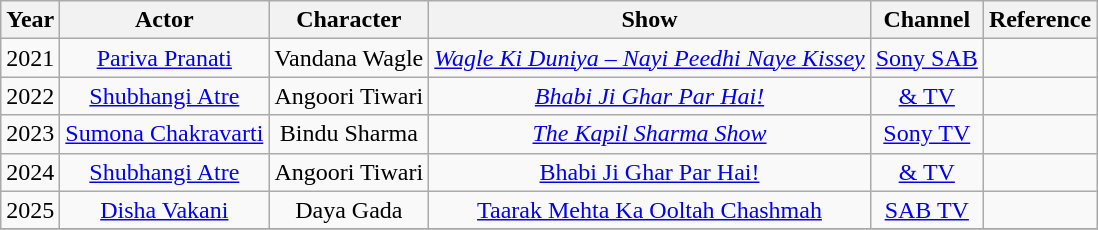<table class="wikitable sortable" style="text-align:center;">
<tr>
<th>Year</th>
<th>Actor</th>
<th>Character</th>
<th>Show</th>
<th>Channel</th>
<th>Reference</th>
</tr>
<tr>
<td>2021</td>
<td><a href='#'>Pariva Pranati</a></td>
<td>Vandana Wagle</td>
<td><em><a href='#'>Wagle Ki Duniya – Nayi Peedhi Naye Kissey</a></em></td>
<td><a href='#'>Sony SAB</a></td>
<td></td>
</tr>
<tr>
<td>2022</td>
<td><a href='#'>Shubhangi Atre</a></td>
<td>Angoori Tiwari</td>
<td><em><a href='#'>Bhabi Ji Ghar Par Hai!</a></em></td>
<td><a href='#'>& TV</a></td>
<td></td>
</tr>
<tr>
<td>2023</td>
<td><a href='#'>Sumona Chakravarti</a></td>
<td>Bindu Sharma</td>
<td><em><a href='#'>The Kapil Sharma Show</a></em></td>
<td><a href='#'>Sony TV</a></td>
<td></td>
</tr>
<tr>
<td>2024</td>
<td><a href='#'>Shubhangi Atre</a></td>
<td>Angoori Tiwari</td>
<td><a href='#'>Bhabi Ji Ghar Par Hai!</a></td>
<td><a href='#'>& TV</a></td>
<td></td>
</tr>
<tr>
<td>2025</td>
<td><a href='#'>Disha Vakani</a></td>
<td>Daya Gada</td>
<td><a href='#'>Taarak Mehta Ka Ooltah Chashmah</a></td>
<td><a href='#'>SAB TV</a></td>
<td></td>
</tr>
<tr>
</tr>
</table>
